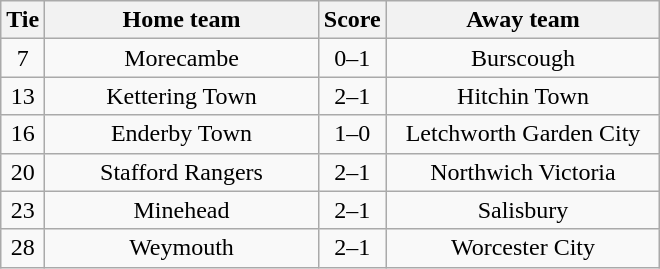<table class="wikitable" style="text-align:center;">
<tr>
<th width=20>Tie</th>
<th width=175>Home team</th>
<th width=20>Score</th>
<th width=175>Away team</th>
</tr>
<tr>
<td>7</td>
<td>Morecambe</td>
<td>0–1</td>
<td>Burscough</td>
</tr>
<tr>
<td>13</td>
<td>Kettering Town</td>
<td>2–1</td>
<td>Hitchin Town</td>
</tr>
<tr>
<td>16</td>
<td>Enderby Town</td>
<td>1–0</td>
<td>Letchworth Garden City</td>
</tr>
<tr>
<td>20</td>
<td>Stafford Rangers</td>
<td>2–1</td>
<td>Northwich Victoria</td>
</tr>
<tr>
<td>23</td>
<td>Minehead</td>
<td>2–1</td>
<td>Salisbury</td>
</tr>
<tr>
<td>28</td>
<td>Weymouth</td>
<td>2–1</td>
<td>Worcester City</td>
</tr>
</table>
